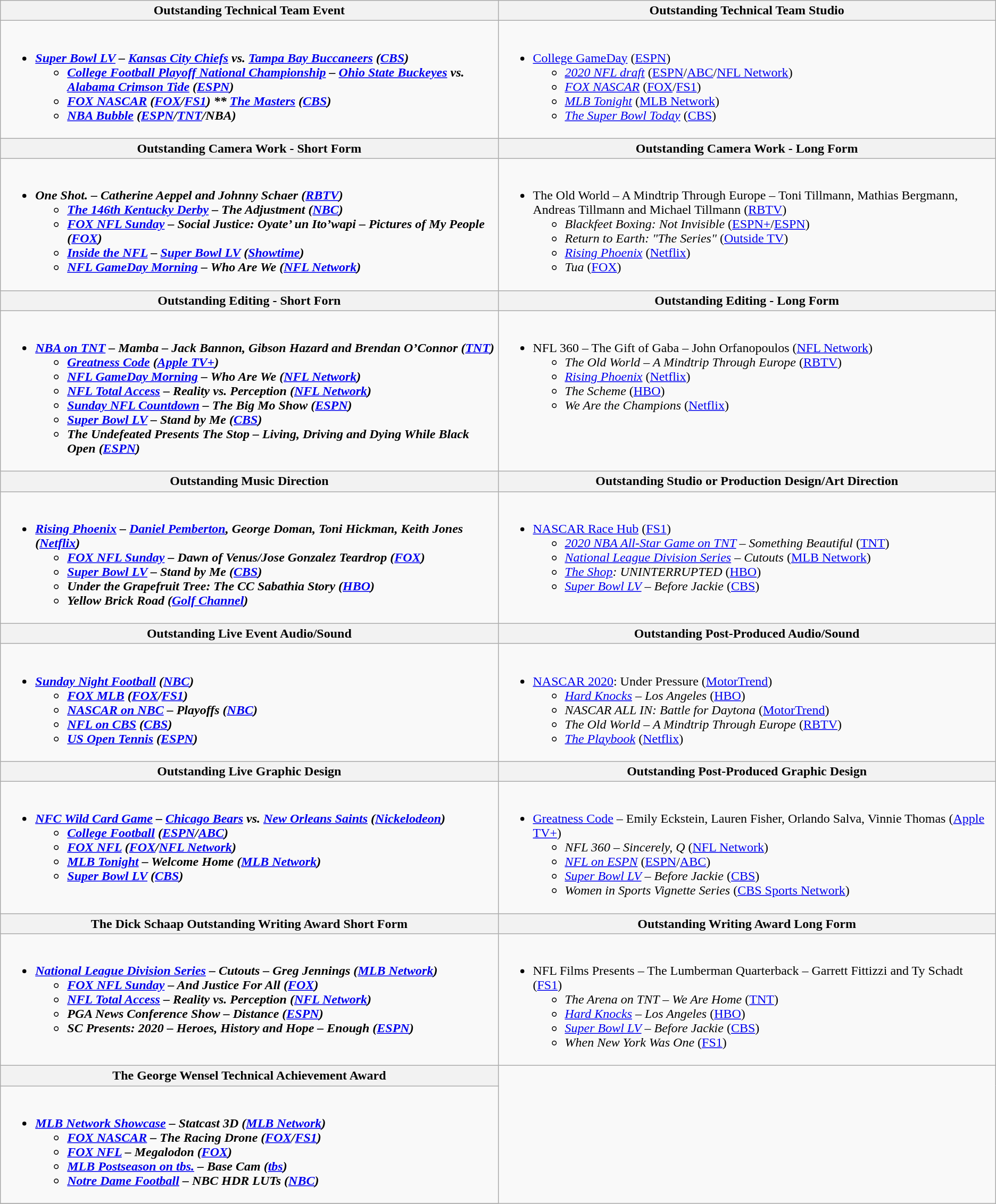<table class=wikitable>
<tr>
<th style="width:50%">Outstanding Technical Team Event</th>
<th style="width:50%">Outstanding Technical Team Studio</th>
</tr>
<tr>
<td valign="top"><br><ul><li><strong><em><a href='#'>Super Bowl LV</a> – <a href='#'>Kansas City Chiefs</a> vs. <a href='#'>Tampa Bay Buccaneers</a><em> (<a href='#'>CBS</a>)<strong><ul><li></em><a href='#'>College Football Playoff National Championship</a> – <a href='#'>Ohio State Buckeyes</a> vs. <a href='#'>Alabama Crimson Tide</a><em> (<a href='#'>ESPN</a>)</li><li></em><a href='#'>FOX NASCAR</a><em> (<a href='#'>FOX</a>/<a href='#'>FS1</a>)                                                                                        ** </em><a href='#'>The Masters</a><em> (<a href='#'>CBS</a>)</li><li></em><a href='#'>NBA Bubble</a><em> (<a href='#'>ESPN</a>/<a href='#'>TNT</a>/NBA)</li></ul></li></ul></td>
<td valign="top"><br><ul><li></em></strong><a href='#'>College GameDay</a></em> (<a href='#'>ESPN</a>)</strong><ul><li><em><a href='#'>2020 NFL draft</a></em> (<a href='#'>ESPN</a>/<a href='#'>ABC</a>/<a href='#'>NFL Network</a>)</li><li><em><a href='#'>FOX NASCAR</a></em> (<a href='#'>FOX</a>/<a href='#'>FS1</a>)</li><li><em><a href='#'>MLB Tonight</a></em> (<a href='#'>MLB Network</a>)</li><li><em><a href='#'>The Super Bowl Today</a></em> (<a href='#'>CBS</a>)</li></ul></li></ul></td>
</tr>
<tr>
<th style="width:50%">Outstanding Camera Work - Short Form</th>
<th style="width:50%">Outstanding Camera Work - Long Form</th>
</tr>
<tr>
<td valign="top"><br><ul><li><strong><em>One Shot.<em> – Catherine Aeppel and Johnny Schaer (<a href='#'>RBTV</a>)<strong><ul><li></em><a href='#'>The 146th Kentucky Derby</a> – The Adjustment<em> (<a href='#'>NBC</a>)</li><li></em><a href='#'>FOX NFL Sunday</a> – Social Justice: Oyate’ un Ito’wapi – Pictures of My People<em> (<a href='#'>FOX</a>)</li><li></em><a href='#'>Inside the NFL</a> – <a href='#'>Super Bowl LV</a><em> (<a href='#'>Showtime</a>)</li><li></em><a href='#'>NFL GameDay Morning</a> – Who Are We<em> (<a href='#'>NFL Network</a>)</li></ul></li></ul></td>
<td valign="top"><br><ul><li></em></strong>The Old World – A Mindtrip Through Europe</em> – Toni Tillmann, Mathias Bergmann, Andreas Tillmann and Michael Tillmann  (<a href='#'>RBTV</a>)</strong><ul><li><em>Blackfeet Boxing: Not Invisible</em> (<a href='#'>ESPN+</a>/<a href='#'>ESPN</a>)</li><li><em>Return to Earth: "The Series"</em> (<a href='#'>Outside TV</a>)</li><li><em><a href='#'>Rising Phoenix</a></em> (<a href='#'>Netflix</a>)</li><li><em>Tua</em> (<a href='#'>FOX</a>)</li></ul></li></ul></td>
</tr>
<tr>
<th style="width:50%">Outstanding Editing - Short Forn</th>
<th style="width:50%">Outstanding Editing - Long Form</th>
</tr>
<tr>
<td valign="top"><br><ul><li><strong><em><a href='#'>NBA on TNT</a> – Mamba<em> – Jack Bannon, Gibson Hazard and Brendan O’Connor (<a href='#'>TNT</a>)<strong><ul><li></em><a href='#'>Greatness Code</a><em> (<a href='#'>Apple TV+</a>)</li><li></em><a href='#'>NFL GameDay Morning</a> – Who Are We<em> (<a href='#'>NFL Network</a>)</li><li></em><a href='#'>NFL Total Access</a> – Reality vs. Perception<em> (<a href='#'>NFL Network</a>)</li><li></em><a href='#'>Sunday NFL Countdown</a> – The Big Mo Show<em> (<a href='#'>ESPN</a>)</li><li></em><a href='#'>Super Bowl LV</a> – Stand by Me<em> (<a href='#'>CBS</a>)</li><li></em>The Undefeated Presents The Stop – Living, Driving and Dying While Black Open<em> (<a href='#'>ESPN</a>)</li></ul></li></ul></td>
<td valign="top"><br><ul><li></em></strong>NFL 360 – The Gift of Gaba</em> – John Orfanopoulos (<a href='#'>NFL Network</a>)</strong><ul><li><em>The Old World – A Mindtrip Through Europe</em> (<a href='#'>RBTV</a>)</li><li><em><a href='#'>Rising Phoenix</a></em> (<a href='#'>Netflix</a>)</li><li><em>The Scheme</em> (<a href='#'>HBO</a>)</li><li><em>We Are the Champions</em> (<a href='#'>Netflix</a>)</li></ul></li></ul></td>
</tr>
<tr>
<th style="width:50%">Outstanding Music Direction</th>
<th style="width:50%">Outstanding Studio or Production Design/Art Direction</th>
</tr>
<tr>
<td valign="top"><br><ul><li><strong><em><a href='#'>Rising Phoenix</a><em> – <a href='#'>Daniel Pemberton</a>, George Doman, Toni Hickman, Keith Jones (<a href='#'>Netflix</a>)<strong><ul><li></em><a href='#'>FOX NFL Sunday</a> – Dawn of Venus/Jose Gonzalez Teardrop<em> (<a href='#'>FOX</a>)</li><li></em><a href='#'>Super Bowl LV</a> – Stand by Me<em> (<a href='#'>CBS</a>)</li><li></em>Under the Grapefruit Tree: The CC Sabathia Story<em> (<a href='#'>HBO</a>)</li><li></em>Yellow Brick Road<em> (<a href='#'>Golf Channel</a>)</li></ul></li></ul></td>
<td valign="top"><br><ul><li></em></strong><a href='#'>NASCAR Race Hub</a></em> (<a href='#'>FS1</a>)</strong><ul><li><em><a href='#'>2020 NBA All-Star Game on TNT</a> – Something Beautiful</em> (<a href='#'>TNT</a>)</li><li><em><a href='#'>National League Division Series</a> – Cutouts</em> (<a href='#'>MLB Network</a>)</li><li><em><a href='#'>The Shop</a>: UNINTERRUPTED</em> (<a href='#'>HBO</a>)</li><li><em><a href='#'>Super Bowl LV</a> – Before Jackie</em> (<a href='#'>CBS</a>)</li></ul></li></ul></td>
</tr>
<tr>
<th style="width:50%">Outstanding Live Event Audio/Sound</th>
<th style="width:50%">Outstanding Post-Produced Audio/Sound</th>
</tr>
<tr>
<td valign="top"><br><ul><li><strong><em><a href='#'>Sunday Night Football</a><em> (<a href='#'>NBC</a>)<strong><ul><li></em><a href='#'>FOX MLB</a><em> (<a href='#'>FOX</a>/<a href='#'>FS1</a>)</li><li></em><a href='#'>NASCAR on NBC</a> – Playoffs<em> (<a href='#'>NBC</a>)</li><li></em><a href='#'>NFL on CBS</a><em> (<a href='#'>CBS</a>)</li><li></em><a href='#'>US Open Tennis</a><em> (<a href='#'>ESPN</a>)</li></ul></li></ul></td>
<td valign="top"><br><ul><li></em></strong><a href='#'>NASCAR 2020</a>: Under Pressure</em> (<a href='#'>MotorTrend</a>)</strong><ul><li><em><a href='#'>Hard Knocks</a> – Los Angeles</em> (<a href='#'>HBO</a>)</li><li><em>NASCAR ALL IN: Battle for Daytona</em> (<a href='#'>MotorTrend</a>)</li><li><em>The Old World – A Mindtrip Through Europe</em> (<a href='#'>RBTV</a>)</li><li><em><a href='#'>The Playbook</a></em> (<a href='#'>Netflix</a>)</li></ul></li></ul></td>
</tr>
<tr>
<th style="width:50%">Outstanding Live Graphic Design</th>
<th style="width:50%">Outstanding Post-Produced Graphic Design</th>
</tr>
<tr>
<td valign="top"><br><ul><li><strong><em><a href='#'>NFC Wild Card Game</a> – <a href='#'>Chicago Bears</a> vs. <a href='#'>New Orleans Saints</a><em> (<a href='#'>Nickelodeon</a>)<strong><ul><li></em><a href='#'>College Football</a><em> (<a href='#'>ESPN</a>/<a href='#'>ABC</a>)</li><li></em><a href='#'>FOX NFL</a><em> (<a href='#'>FOX</a>/<a href='#'>NFL Network</a>)</li><li></em><a href='#'>MLB Tonight</a> – Welcome Home<em> (<a href='#'>MLB Network</a>)</li><li></em><a href='#'>Super Bowl LV</a><em> (<a href='#'>CBS</a>)</li></ul></li></ul></td>
<td valign="top"><br><ul><li></em></strong><a href='#'>Greatness Code</a></em> – Emily Eckstein, Lauren Fisher, Orlando Salva, Vinnie Thomas (<a href='#'>Apple TV+</a>)</strong><ul><li><em>NFL 360 – Sincerely, Q</em> (<a href='#'>NFL Network</a>)</li><li><em><a href='#'>NFL on ESPN</a></em> (<a href='#'>ESPN</a>/<a href='#'>ABC</a>)</li><li><em><a href='#'>Super Bowl LV</a> – Before Jackie</em> (<a href='#'>CBS</a>)</li><li><em>Women in Sports Vignette Series</em> (<a href='#'>CBS Sports Network</a>)</li></ul></li></ul></td>
</tr>
<tr>
<th style="width:50%">The Dick Schaap Outstanding Writing Award Short Form</th>
<th style="width:50%">Outstanding Writing Award Long Form</th>
</tr>
<tr>
<td valign="top"><br><ul><li><strong><em><a href='#'>National League Division Series</a> – Cutouts<em> – Greg Jennings (<a href='#'>MLB Network</a>)<strong><ul><li></em><a href='#'>FOX NFL Sunday</a> – And Justice For All<em> (<a href='#'>FOX</a>)</li><li></em><a href='#'>NFL Total Access</a> – Reality vs. Perception<em> (<a href='#'>NFL Network</a>)</li><li></em>PGA News Conference Show – Distance<em> (<a href='#'>ESPN</a>)</li><li></em>SC Presents: 2020 – Heroes, History and Hope – Enough<em> (<a href='#'>ESPN</a>)</li></ul></li></ul></td>
<td valign="top"><br><ul><li></em></strong>NFL Films Presents – The Lumberman Quarterback</em> – Garrett Fittizzi and Ty Schadt (<a href='#'>FS1</a>)</strong><ul><li><em>The Arena on TNT – We Are Home</em> (<a href='#'>TNT</a>)</li><li><em><a href='#'>Hard Knocks</a> – Los Angeles</em> (<a href='#'>HBO</a>)</li><li><em><a href='#'>Super Bowl LV</a> – Before Jackie</em> (<a href='#'>CBS</a>)</li><li><em>When New York Was One</em> (<a href='#'>FS1</a>)</li></ul></li></ul></td>
</tr>
<tr>
<th style="width:50%">The George Wensel Technical Achievement Award</th>
</tr>
<tr>
<td valign="top"><br><ul><li><strong><em><a href='#'>MLB Network Showcase</a> – Statcast 3D<em> (<a href='#'>MLB Network</a>)<strong><ul><li></em><a href='#'>FOX NASCAR</a> – The Racing Drone<em> (<a href='#'>FOX</a>/<a href='#'>FS1</a>)</li><li></em><a href='#'>FOX NFL</a> – Megalodon<em> (<a href='#'>FOX</a>)</li><li></em><a href='#'>MLB Postseason on tbs.</a> – Base Cam<em> (<a href='#'>tbs</a>)</li><li></em><a href='#'>Notre Dame Football</a> – NBC HDR LUTs<em> (<a href='#'>NBC</a>)</li></ul></li></ul></td>
</tr>
<tr>
</tr>
</table>
